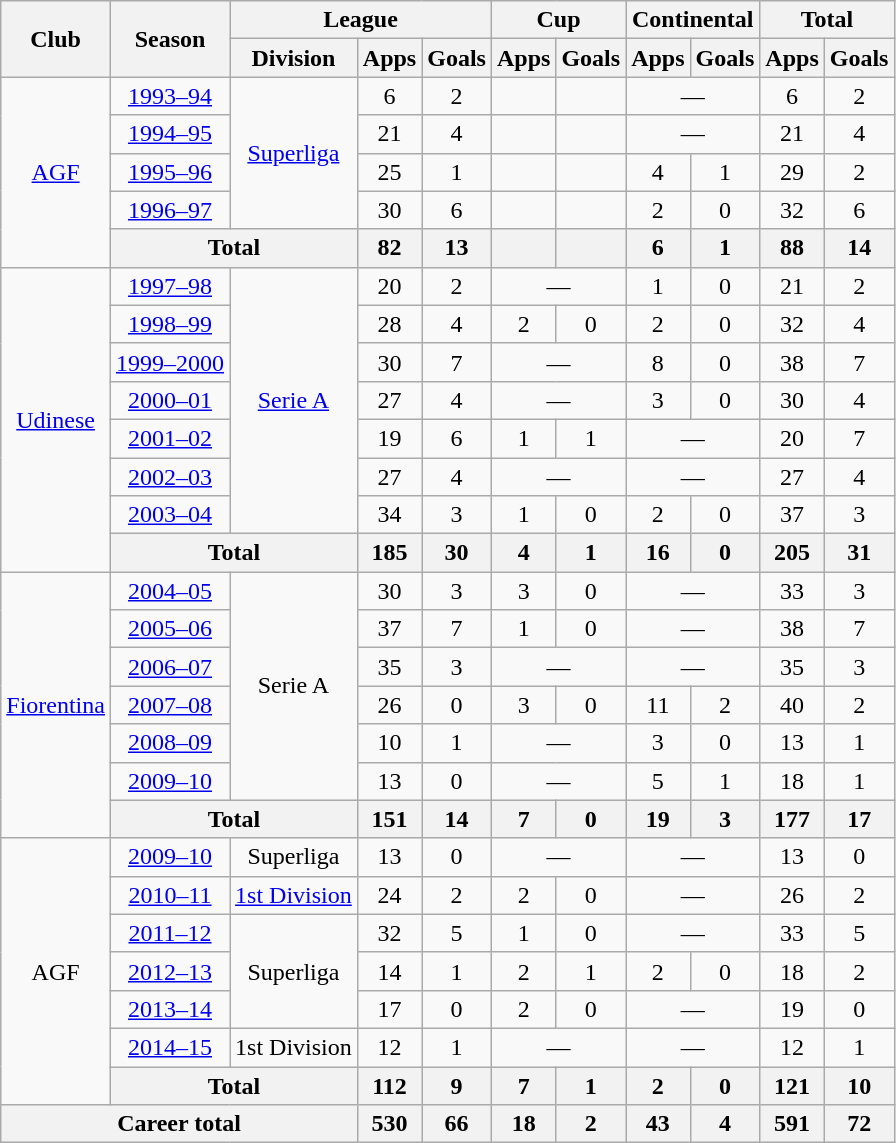<table class="wikitable" style="text-align:center">
<tr>
<th rowspan="2">Club</th>
<th rowspan="2">Season</th>
<th colspan="3">League</th>
<th colspan="2">Cup</th>
<th colspan="2">Continental</th>
<th colspan="2">Total</th>
</tr>
<tr>
<th>Division</th>
<th>Apps</th>
<th>Goals</th>
<th>Apps</th>
<th>Goals</th>
<th>Apps</th>
<th>Goals</th>
<th>Apps</th>
<th>Goals</th>
</tr>
<tr>
<td rowspan="5"><a href='#'>AGF</a></td>
<td><a href='#'>1993–94</a></td>
<td rowspan="4"><a href='#'>Superliga</a></td>
<td>6</td>
<td>2</td>
<td></td>
<td></td>
<td colspan="2">—</td>
<td>6</td>
<td>2</td>
</tr>
<tr>
<td><a href='#'>1994–95</a></td>
<td>21</td>
<td>4</td>
<td></td>
<td></td>
<td colspan="2">—</td>
<td>21</td>
<td>4</td>
</tr>
<tr>
<td><a href='#'>1995–96</a></td>
<td>25</td>
<td>1</td>
<td></td>
<td></td>
<td>4</td>
<td>1</td>
<td>29</td>
<td>2</td>
</tr>
<tr>
<td><a href='#'>1996–97</a></td>
<td>30</td>
<td>6</td>
<td></td>
<td></td>
<td>2</td>
<td>0</td>
<td>32</td>
<td>6</td>
</tr>
<tr>
<th colspan="2">Total</th>
<th>82</th>
<th>13</th>
<th></th>
<th></th>
<th>6</th>
<th>1</th>
<th>88</th>
<th>14</th>
</tr>
<tr>
<td rowspan="8"><a href='#'>Udinese</a></td>
<td><a href='#'>1997–98</a></td>
<td rowspan="7"><a href='#'>Serie A</a></td>
<td>20</td>
<td>2</td>
<td colspan="2">—</td>
<td>1</td>
<td>0</td>
<td>21</td>
<td>2</td>
</tr>
<tr>
<td><a href='#'>1998–99</a></td>
<td>28</td>
<td>4</td>
<td>2</td>
<td>0</td>
<td>2</td>
<td>0</td>
<td>32</td>
<td>4</td>
</tr>
<tr>
<td><a href='#'>1999–2000</a></td>
<td>30</td>
<td>7</td>
<td colspan="2">—</td>
<td>8</td>
<td>0</td>
<td>38</td>
<td>7</td>
</tr>
<tr>
<td><a href='#'>2000–01</a></td>
<td>27</td>
<td>4</td>
<td colspan="2">—</td>
<td>3</td>
<td>0</td>
<td>30</td>
<td>4</td>
</tr>
<tr>
<td><a href='#'>2001–02</a></td>
<td>19</td>
<td>6</td>
<td>1</td>
<td>1</td>
<td colspan="2">—</td>
<td>20</td>
<td>7</td>
</tr>
<tr>
<td><a href='#'>2002–03</a></td>
<td>27</td>
<td>4</td>
<td colspan="2">—</td>
<td colspan="2">—</td>
<td>27</td>
<td>4</td>
</tr>
<tr>
<td><a href='#'>2003–04</a></td>
<td>34</td>
<td>3</td>
<td>1</td>
<td>0</td>
<td>2</td>
<td>0</td>
<td>37</td>
<td>3</td>
</tr>
<tr>
<th colspan="2">Total</th>
<th>185</th>
<th>30</th>
<th>4</th>
<th>1</th>
<th>16</th>
<th>0</th>
<th>205</th>
<th>31</th>
</tr>
<tr>
<td rowspan="7"><a href='#'>Fiorentina</a></td>
<td><a href='#'>2004–05</a></td>
<td rowspan="6">Serie A</td>
<td>30</td>
<td>3</td>
<td>3</td>
<td>0</td>
<td colspan="2">—</td>
<td>33</td>
<td>3</td>
</tr>
<tr>
<td><a href='#'>2005–06</a></td>
<td>37</td>
<td>7</td>
<td>1</td>
<td>0</td>
<td colspan="2">—</td>
<td>38</td>
<td>7</td>
</tr>
<tr>
<td><a href='#'>2006–07</a></td>
<td>35</td>
<td>3</td>
<td colspan="2">—</td>
<td colspan="2">—</td>
<td>35</td>
<td>3</td>
</tr>
<tr>
<td><a href='#'>2007–08</a></td>
<td>26</td>
<td>0</td>
<td>3</td>
<td>0</td>
<td>11</td>
<td>2</td>
<td>40</td>
<td>2</td>
</tr>
<tr>
<td><a href='#'>2008–09</a></td>
<td>10</td>
<td>1</td>
<td colspan="2">—</td>
<td>3</td>
<td>0</td>
<td>13</td>
<td>1</td>
</tr>
<tr>
<td><a href='#'>2009–10</a></td>
<td>13</td>
<td>0</td>
<td colspan="2">—</td>
<td>5</td>
<td>1</td>
<td>18</td>
<td>1</td>
</tr>
<tr>
<th colspan="2">Total</th>
<th>151</th>
<th>14</th>
<th>7</th>
<th>0</th>
<th>19</th>
<th>3</th>
<th>177</th>
<th>17</th>
</tr>
<tr>
<td rowspan="7">AGF</td>
<td><a href='#'>2009–10</a></td>
<td>Superliga</td>
<td>13</td>
<td>0</td>
<td colspan="2">—</td>
<td colspan="2">—</td>
<td>13</td>
<td>0</td>
</tr>
<tr>
<td><a href='#'>2010–11</a></td>
<td><a href='#'>1st Division</a></td>
<td>24</td>
<td>2</td>
<td>2</td>
<td>0</td>
<td colspan="2">—</td>
<td>26</td>
<td>2</td>
</tr>
<tr>
<td><a href='#'>2011–12</a></td>
<td rowspan="3">Superliga</td>
<td>32</td>
<td>5</td>
<td>1</td>
<td>0</td>
<td colspan="2">—</td>
<td>33</td>
<td>5</td>
</tr>
<tr>
<td><a href='#'>2012–13</a></td>
<td>14</td>
<td>1</td>
<td>2</td>
<td>1</td>
<td>2</td>
<td>0</td>
<td>18</td>
<td>2</td>
</tr>
<tr>
<td><a href='#'>2013–14</a></td>
<td>17</td>
<td>0</td>
<td>2</td>
<td>0</td>
<td colspan="2">—</td>
<td>19</td>
<td>0</td>
</tr>
<tr>
<td><a href='#'>2014–15</a></td>
<td>1st Division</td>
<td>12</td>
<td>1</td>
<td colspan="2">—</td>
<td colspan="2">—</td>
<td>12</td>
<td>1</td>
</tr>
<tr>
<th colspan="2">Total</th>
<th>112</th>
<th>9</th>
<th>7</th>
<th>1</th>
<th>2</th>
<th>0</th>
<th>121</th>
<th>10</th>
</tr>
<tr>
<th colspan="3">Career total</th>
<th>530</th>
<th>66</th>
<th>18</th>
<th>2</th>
<th>43</th>
<th>4</th>
<th>591</th>
<th>72</th>
</tr>
</table>
